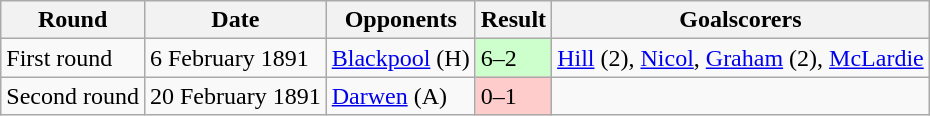<table class="wikitable">
<tr>
<th>Round</th>
<th>Date</th>
<th>Opponents</th>
<th>Result</th>
<th>Goalscorers</th>
</tr>
<tr>
<td>First round</td>
<td>6 February 1891</td>
<td><a href='#'>Blackpool</a> (H)</td>
<td bgcolor="ccffcc">6–2</td>
<td><a href='#'>Hill</a> (2), <a href='#'>Nicol</a>, <a href='#'>Graham</a> (2), <a href='#'>McLardie</a></td>
</tr>
<tr>
<td>Second round</td>
<td>20 February 1891</td>
<td><a href='#'>Darwen</a> (A)</td>
<td bgcolor="ffcccc">0–1</td>
<td></td>
</tr>
</table>
